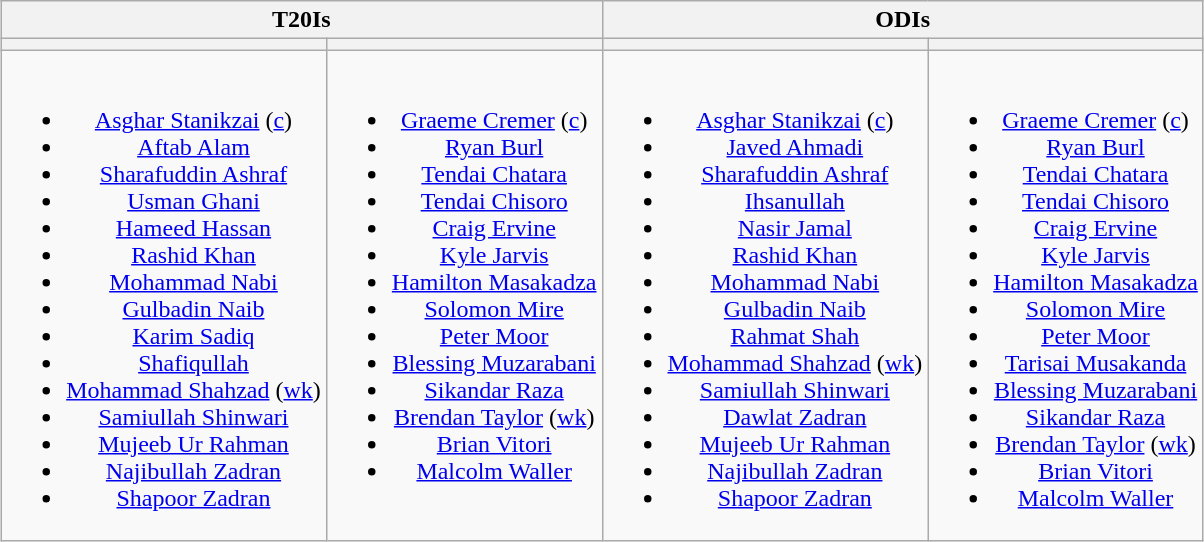<table class="wikitable" style="text-align:center; margin:auto">
<tr>
<th colspan=2>T20Is</th>
<th colspan=2>ODIs</th>
</tr>
<tr>
<th></th>
<th></th>
<th></th>
<th></th>
</tr>
<tr style="vertical-align:top">
<td><br><ul><li><a href='#'>Asghar Stanikzai</a> (<a href='#'>c</a>)</li><li><a href='#'>Aftab Alam</a></li><li><a href='#'>Sharafuddin Ashraf</a></li><li><a href='#'>Usman Ghani</a></li><li><a href='#'>Hameed Hassan</a></li><li><a href='#'>Rashid Khan</a></li><li><a href='#'>Mohammad Nabi</a></li><li><a href='#'>Gulbadin Naib</a></li><li><a href='#'>Karim Sadiq</a></li><li><a href='#'>Shafiqullah</a></li><li><a href='#'>Mohammad Shahzad</a> (<a href='#'>wk</a>)</li><li><a href='#'>Samiullah Shinwari</a></li><li><a href='#'>Mujeeb Ur Rahman</a></li><li><a href='#'>Najibullah Zadran</a></li><li><a href='#'>Shapoor Zadran</a></li></ul></td>
<td><br><ul><li><a href='#'>Graeme Cremer</a> (<a href='#'>c</a>)</li><li><a href='#'>Ryan Burl</a></li><li><a href='#'>Tendai Chatara</a></li><li><a href='#'>Tendai Chisoro</a></li><li><a href='#'>Craig Ervine</a></li><li><a href='#'>Kyle Jarvis</a></li><li><a href='#'>Hamilton Masakadza</a></li><li><a href='#'>Solomon Mire</a></li><li><a href='#'>Peter Moor</a></li><li><a href='#'>Blessing Muzarabani</a></li><li><a href='#'>Sikandar Raza</a></li><li><a href='#'>Brendan Taylor</a> (<a href='#'>wk</a>)</li><li><a href='#'>Brian Vitori</a></li><li><a href='#'>Malcolm Waller</a></li></ul></td>
<td><br><ul><li><a href='#'>Asghar Stanikzai</a> (<a href='#'>c</a>)</li><li><a href='#'>Javed Ahmadi</a></li><li><a href='#'>Sharafuddin Ashraf</a></li><li><a href='#'>Ihsanullah</a></li><li><a href='#'>Nasir Jamal</a></li><li><a href='#'>Rashid Khan</a></li><li><a href='#'>Mohammad Nabi</a></li><li><a href='#'>Gulbadin Naib</a></li><li><a href='#'>Rahmat Shah</a></li><li><a href='#'>Mohammad Shahzad</a> (<a href='#'>wk</a>)</li><li><a href='#'>Samiullah Shinwari</a></li><li><a href='#'>Dawlat Zadran</a></li><li><a href='#'>Mujeeb Ur Rahman</a></li><li><a href='#'>Najibullah Zadran</a></li><li><a href='#'>Shapoor Zadran</a></li></ul></td>
<td><br><ul><li><a href='#'>Graeme Cremer</a> (<a href='#'>c</a>)</li><li><a href='#'>Ryan Burl</a></li><li><a href='#'>Tendai Chatara</a></li><li><a href='#'>Tendai Chisoro</a></li><li><a href='#'>Craig Ervine</a></li><li><a href='#'>Kyle Jarvis</a></li><li><a href='#'>Hamilton Masakadza</a></li><li><a href='#'>Solomon Mire</a></li><li><a href='#'>Peter Moor</a></li><li><a href='#'>Tarisai Musakanda</a></li><li><a href='#'>Blessing Muzarabani</a></li><li><a href='#'>Sikandar Raza</a></li><li><a href='#'>Brendan Taylor</a> (<a href='#'>wk</a>)</li><li><a href='#'>Brian Vitori</a></li><li><a href='#'>Malcolm Waller</a></li></ul></td>
</tr>
</table>
